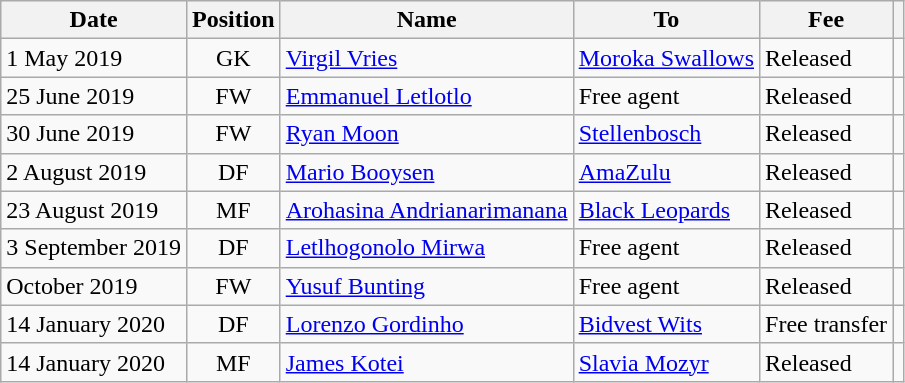<table class="wikitable">
<tr>
<th>Date</th>
<th>Position</th>
<th>Name</th>
<th>To</th>
<th>Fee</th>
<th></th>
</tr>
<tr>
<td>1 May 2019</td>
<td align="center">GK</td>
<td> <a href='#'>Virgil Vries</a></td>
<td> <a href='#'>Moroka Swallows</a></td>
<td>Released</td>
<td align="center"></td>
</tr>
<tr>
<td>25 June 2019</td>
<td align="center">FW</td>
<td> <a href='#'>Emmanuel Letlotlo</a></td>
<td>Free agent</td>
<td>Released</td>
<td align="center"></td>
</tr>
<tr>
<td>30 June 2019</td>
<td align="center">FW</td>
<td> <a href='#'>Ryan Moon</a></td>
<td> <a href='#'>Stellenbosch</a></td>
<td>Released</td>
<td align="center"></td>
</tr>
<tr>
<td>2 August 2019</td>
<td align="center">DF</td>
<td> <a href='#'>Mario Booysen</a></td>
<td> <a href='#'>AmaZulu</a></td>
<td>Released</td>
<td align="center"></td>
</tr>
<tr>
<td>23 August 2019</td>
<td align="center">MF</td>
<td> <a href='#'>Arohasina Andrianarimanana</a></td>
<td> <a href='#'>Black Leopards</a></td>
<td>Released</td>
<td align="center"></td>
</tr>
<tr>
<td>3 September 2019</td>
<td align="center">DF</td>
<td> <a href='#'>Letlhogonolo Mirwa</a></td>
<td>Free agent</td>
<td>Released</td>
<td align="center"></td>
</tr>
<tr>
<td>October 2019</td>
<td align="center">FW</td>
<td> <a href='#'>Yusuf Bunting</a></td>
<td>Free agent</td>
<td>Released</td>
<td align="center"></td>
</tr>
<tr>
<td>14 January 2020</td>
<td align="center">DF</td>
<td> <a href='#'>Lorenzo Gordinho</a></td>
<td> <a href='#'>Bidvest Wits</a></td>
<td>Free transfer</td>
<td align="center"></td>
</tr>
<tr>
<td>14 January 2020</td>
<td align="center">MF</td>
<td> <a href='#'>James Kotei</a></td>
<td> <a href='#'>Slavia Mozyr</a></td>
<td>Released</td>
<td align="center"></td>
</tr>
</table>
